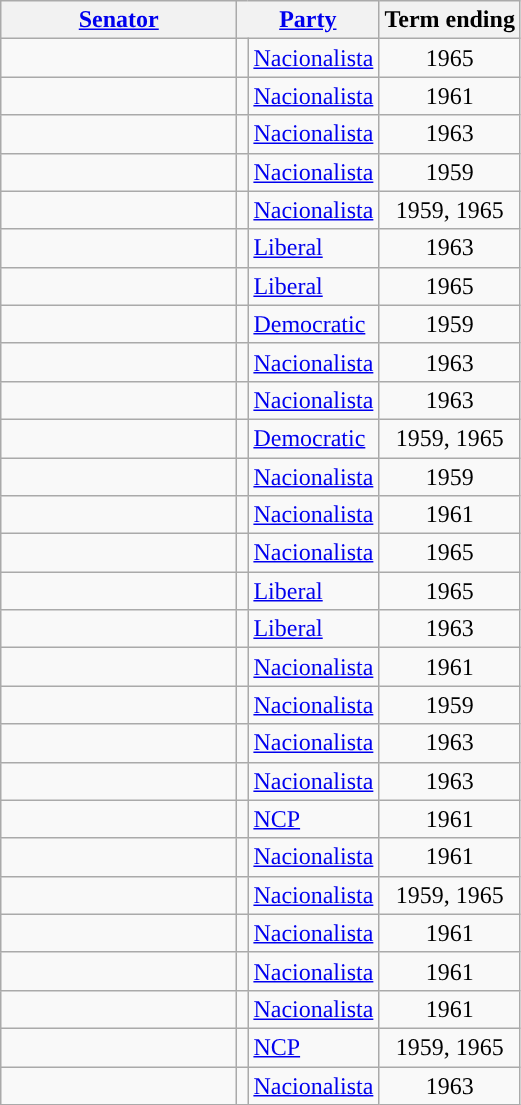<table class="wikitable sortable">
<tr>
<th width="150px"><a href='#'>Senator</a></th>
<th colspan="2"><a href='#'>Party</a></th>
<th>Term ending</th>
</tr>
<tr>
<td></td>
<td></td>
<td><a href='#'>Nacionalista</a></td>
<td align="center">1965</td>
</tr>
<tr>
<td></td>
<td></td>
<td><a href='#'>Nacionalista</a></td>
<td align="center">1961</td>
</tr>
<tr>
<td></td>
<td></td>
<td><a href='#'>Nacionalista</a></td>
<td align="center">1963</td>
</tr>
<tr>
<td></td>
<td></td>
<td><a href='#'>Nacionalista</a></td>
<td align="center">1959</td>
</tr>
<tr>
<td></td>
<td></td>
<td><a href='#'>Nacionalista</a></td>
<td align="center">1959, 1965</td>
</tr>
<tr>
<td></td>
<td></td>
<td><a href='#'>Liberal</a></td>
<td align="center">1963</td>
</tr>
<tr>
<td></td>
<td></td>
<td><a href='#'>Liberal</a></td>
<td align="center">1965</td>
</tr>
<tr>
<td></td>
<td></td>
<td><a href='#'>Democratic</a></td>
<td align="center">1959</td>
</tr>
<tr>
<td></td>
<td></td>
<td><a href='#'>Nacionalista</a></td>
<td align="center">1963</td>
</tr>
<tr>
<td></td>
<td></td>
<td><a href='#'>Nacionalista</a></td>
<td align="center">1963</td>
</tr>
<tr>
<td></td>
<td></td>
<td><a href='#'>Democratic</a></td>
<td align="center">1959, 1965</td>
</tr>
<tr>
<td></td>
<td></td>
<td><a href='#'>Nacionalista</a></td>
<td align="center">1959</td>
</tr>
<tr>
<td></td>
<td></td>
<td><a href='#'>Nacionalista</a></td>
<td align="center">1961</td>
</tr>
<tr>
<td></td>
<td></td>
<td><a href='#'>Nacionalista</a></td>
<td align="center">1965</td>
</tr>
<tr>
<td></td>
<td></td>
<td><a href='#'>Liberal</a></td>
<td align="center">1965</td>
</tr>
<tr>
<td></td>
<td></td>
<td><a href='#'>Liberal</a></td>
<td align="center">1963</td>
</tr>
<tr>
<td></td>
<td></td>
<td><a href='#'>Nacionalista</a></td>
<td align="center">1961</td>
</tr>
<tr>
<td></td>
<td></td>
<td><a href='#'>Nacionalista</a></td>
<td align="center">1959</td>
</tr>
<tr>
<td></td>
<td></td>
<td><a href='#'>Nacionalista</a></td>
<td align="center">1963</td>
</tr>
<tr>
<td></td>
<td></td>
<td><a href='#'>Nacionalista</a></td>
<td align="center">1963</td>
</tr>
<tr>
<td></td>
<td></td>
<td><a href='#'>NCP</a></td>
<td align="center">1961</td>
</tr>
<tr>
<td></td>
<td></td>
<td><a href='#'>Nacionalista</a></td>
<td align="center">1961</td>
</tr>
<tr>
<td></td>
<td></td>
<td><a href='#'>Nacionalista</a></td>
<td align="center">1959, 1965</td>
</tr>
<tr>
<td></td>
<td></td>
<td><a href='#'>Nacionalista</a></td>
<td align="center">1961</td>
</tr>
<tr>
<td></td>
<td></td>
<td><a href='#'>Nacionalista</a></td>
<td align="center">1961</td>
</tr>
<tr>
<td></td>
<td></td>
<td><a href='#'>Nacionalista</a></td>
<td align="center">1961</td>
</tr>
<tr>
<td></td>
<td></td>
<td><a href='#'>NCP</a></td>
<td align="center">1959, 1965</td>
</tr>
<tr>
<td></td>
<td></td>
<td><a href='#'>Nacionalista</a></td>
<td align="center">1963</td>
</tr>
</table>
